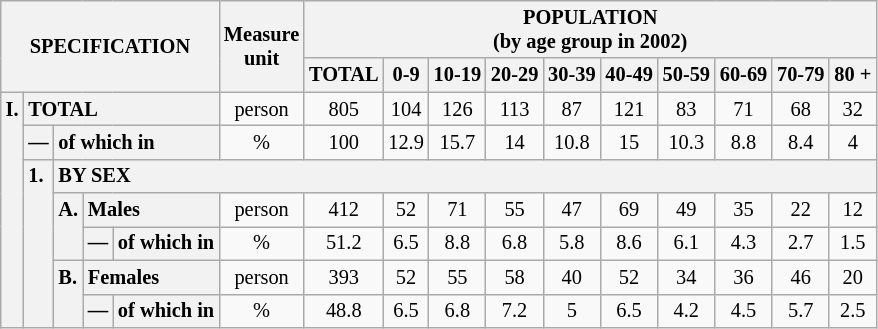<table class="wikitable" style="font-size:85%; text-align:center">
<tr>
<th rowspan="2" colspan="5">SPECIFICATION</th>
<th rowspan="2">Measure<br> unit</th>
<th colspan="10" rowspan="1">POPULATION<br> (by age group in 2002)</th>
</tr>
<tr>
<th>TOTAL</th>
<th>0-9</th>
<th>10-19</th>
<th>20-29</th>
<th>30-39</th>
<th>40-49</th>
<th>50-59</th>
<th>60-69</th>
<th>70-79</th>
<th>80 +</th>
</tr>
<tr>
<th style="text-align:left" valign="top" rowspan="7">I.</th>
<th style="text-align:left" colspan="4">TOTAL</th>
<td>person</td>
<td>805</td>
<td>104</td>
<td>126</td>
<td>113</td>
<td>87</td>
<td>121</td>
<td>83</td>
<td>71</td>
<td>68</td>
<td>32</td>
</tr>
<tr>
<th style="text-align:left" valign="top">—</th>
<th style="text-align:left" colspan="3">of which in</th>
<td>%</td>
<td>100</td>
<td>12.9</td>
<td>15.7</td>
<td>14</td>
<td>10.8</td>
<td>15</td>
<td>10.3</td>
<td>8.8</td>
<td>8.4</td>
<td>4</td>
</tr>
<tr>
<th style="text-align:left" valign="top" rowspan="5">1.</th>
<th style="text-align:left" colspan="14">BY SEX</th>
</tr>
<tr>
<th style="text-align:left" valign="top" rowspan="2">A.</th>
<th style="text-align:left" colspan="2">Males</th>
<td>person</td>
<td>412</td>
<td>52</td>
<td>71</td>
<td>55</td>
<td>47</td>
<td>69</td>
<td>49</td>
<td>35</td>
<td>22</td>
<td>12</td>
</tr>
<tr>
<th style="text-align:left" valign="top">—</th>
<th style="text-align:left" colspan="1">of which in</th>
<td>%</td>
<td>51.2</td>
<td>6.5</td>
<td>8.8</td>
<td>6.8</td>
<td>5.8</td>
<td>8.6</td>
<td>6.1</td>
<td>4.3</td>
<td>2.7</td>
<td>1.5</td>
</tr>
<tr>
<th style="text-align:left" valign="top" rowspan="2">B.</th>
<th style="text-align:left" colspan="2">Females</th>
<td>person</td>
<td>393</td>
<td>52</td>
<td>55</td>
<td>58</td>
<td>40</td>
<td>52</td>
<td>34</td>
<td>36</td>
<td>46</td>
<td>20</td>
</tr>
<tr>
<th style="text-align:left" valign="top">—</th>
<th style="text-align:left" colspan="1">of which in</th>
<td>%</td>
<td>48.8</td>
<td>6.5</td>
<td>6.8</td>
<td>7.2</td>
<td>5</td>
<td>6.5</td>
<td>4.2</td>
<td>4.5</td>
<td>5.7</td>
<td>2.5</td>
</tr>
</table>
